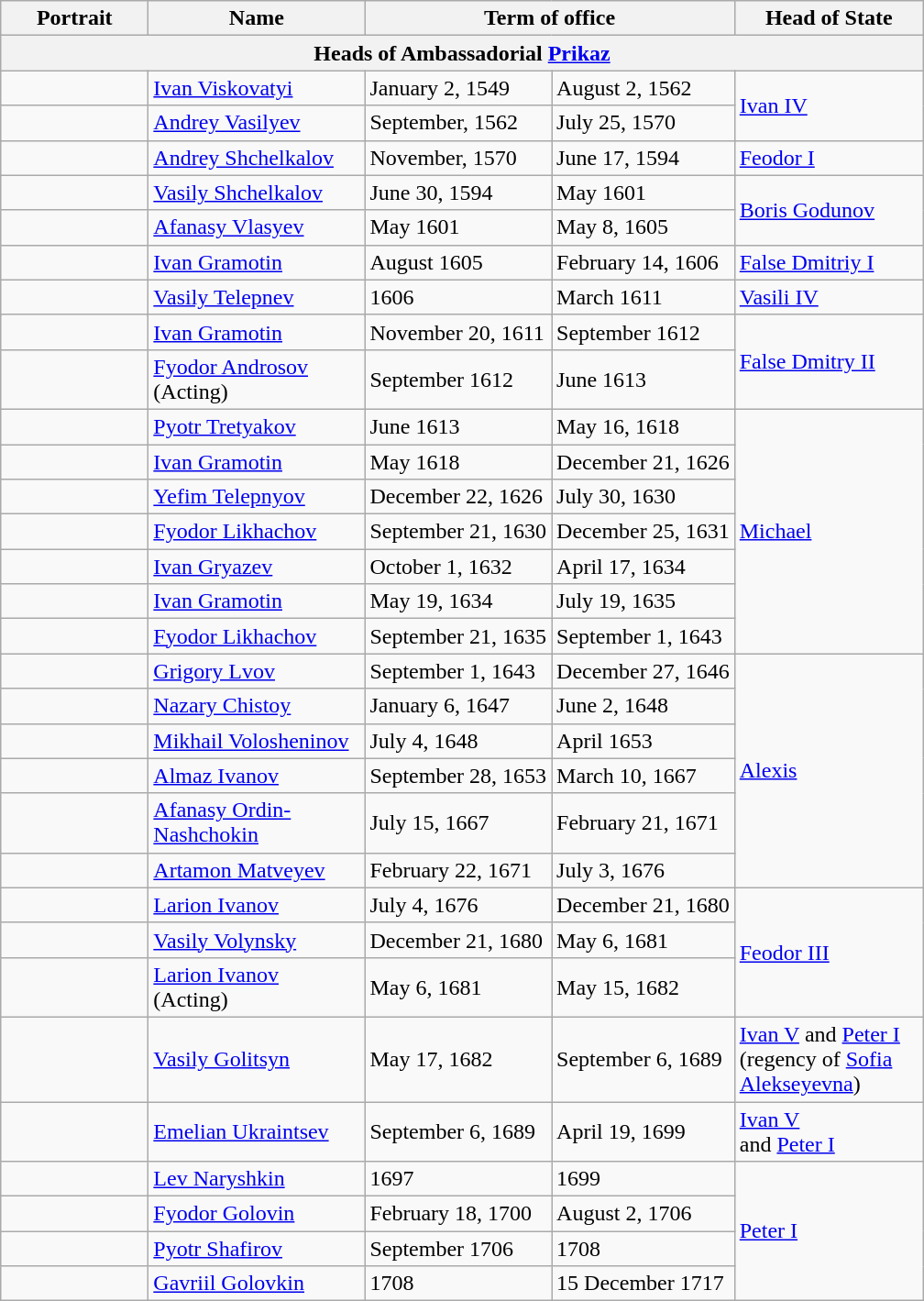<table class="wikitable">
<tr>
<th width="100">Portrait</th>
<th width="150">Name</th>
<th width="100" colspan="2">Term of office</th>
<th width="130">Head of State</th>
</tr>
<tr style="text-align:center;">
<th colspan=5>Heads of Ambassadorial <a href='#'>Prikaz</a></th>
</tr>
<tr>
<td></td>
<td><a href='#'>Ivan Viskovatyi</a></td>
<td>January 2, 1549</td>
<td>August 2, 1562</td>
<td rowspan="3"><a href='#'>Ivan IV</a></td>
</tr>
<tr>
<td></td>
<td><a href='#'>Andrey Vasilyev</a></td>
<td>September, 1562</td>
<td>July 25, 1570</td>
</tr>
<tr>
<td rowspan="2"></td>
<td rowspan="2"><a href='#'>Andrey Shchelkalov</a></td>
<td rowspan="2">November, 1570</td>
<td rowspan="2">June 17, 1594</td>
</tr>
<tr>
<td rowspan="2"><a href='#'>Feodor I</a></td>
</tr>
<tr>
<td rowspan="2"></td>
<td rowspan="2"><a href='#'>Vasily Shchelkalov</a></td>
<td rowspan="2">June 30, 1594</td>
<td rowspan="2">May 1601</td>
</tr>
<tr>
<td rowspan="2"><a href='#'>Boris Godunov</a></td>
</tr>
<tr>
<td></td>
<td><a href='#'>Afanasy Vlasyev</a></td>
<td>May 1601</td>
<td>May 8, 1605</td>
</tr>
<tr>
<td></td>
<td><a href='#'>Ivan Gramotin</a></td>
<td>August 1605</td>
<td>February 14, 1606</td>
<td><a href='#'>False Dmitriy I</a></td>
</tr>
<tr>
<td rowspan="2"></td>
<td rowspan="2"><a href='#'>Vasily Telepnev</a></td>
<td rowspan="2">1606</td>
<td rowspan="2">March 1611</td>
<td><a href='#'>Vasili IV</a></td>
</tr>
<tr>
<td rowspan="3"><a href='#'>False Dmitry II</a></td>
</tr>
<tr>
<td></td>
<td><a href='#'>Ivan Gramotin</a></td>
<td>November 20, 1611</td>
<td>September 1612</td>
</tr>
<tr>
<td></td>
<td><a href='#'>Fyodor Androsov</a><br>(Acting)</td>
<td>September 1612</td>
<td>June 1613</td>
</tr>
<tr>
<td></td>
<td><a href='#'>Pyotr Tretyakov</a></td>
<td>June 1613</td>
<td>May 16, 1618</td>
<td rowspan="8"><a href='#'>Michael</a></td>
</tr>
<tr>
<td></td>
<td><a href='#'>Ivan Gramotin</a></td>
<td>May 1618</td>
<td>December 21, 1626</td>
</tr>
<tr>
<td></td>
<td><a href='#'>Yefim Telepnyov</a></td>
<td>December 22, 1626</td>
<td>July 30, 1630</td>
</tr>
<tr>
<td></td>
<td><a href='#'>Fyodor Likhachov</a></td>
<td>September 21, 1630</td>
<td>December 25, 1631</td>
</tr>
<tr>
<td></td>
<td><a href='#'>Ivan Gryazev</a></td>
<td>October 1, 1632</td>
<td>April 17, 1634</td>
</tr>
<tr>
<td></td>
<td><a href='#'>Ivan Gramotin</a></td>
<td>May 19, 1634</td>
<td>July 19, 1635</td>
</tr>
<tr>
<td></td>
<td><a href='#'>Fyodor Likhachov</a></td>
<td>September 21, 1635</td>
<td>September 1, 1643</td>
</tr>
<tr>
<td rowspan="2"></td>
<td rowspan="2"><a href='#'>Grigory Lvov</a></td>
<td rowspan="2">September 1, 1643</td>
<td rowspan="2">December 27, 1646</td>
</tr>
<tr>
<td rowspan="6"><a href='#'>Alexis</a></td>
</tr>
<tr>
<td></td>
<td><a href='#'>Nazary Chistoy</a></td>
<td>January 6, 1647</td>
<td>June 2, 1648</td>
</tr>
<tr>
<td></td>
<td><a href='#'>Mikhail Volosheninov</a></td>
<td>July 4, 1648</td>
<td>April 1653</td>
</tr>
<tr>
<td></td>
<td><a href='#'>Almaz Ivanov</a></td>
<td>September 28, 1653</td>
<td>March 10, 1667</td>
</tr>
<tr>
<td></td>
<td><a href='#'>Afanasy Ordin-Nashchokin</a></td>
<td>July 15, 1667</td>
<td>February 21, 1671</td>
</tr>
<tr>
<td></td>
<td><a href='#'>Artamon Matveyev</a></td>
<td>February 22, 1671</td>
<td>July 3, 1676</td>
</tr>
<tr>
<td></td>
<td><a href='#'>Larion Ivanov</a></td>
<td>July 4, 1676</td>
<td>December 21, 1680</td>
<td rowspan="3"><a href='#'>Feodor III</a></td>
</tr>
<tr>
<td></td>
<td><a href='#'>Vasily Volynsky</a></td>
<td>December 21, 1680</td>
<td>May 6, 1681</td>
</tr>
<tr>
<td></td>
<td><a href='#'>Larion Ivanov</a><br>(Acting)</td>
<td>May 6, 1681</td>
<td>May 15, 1682</td>
</tr>
<tr>
<td></td>
<td><a href='#'>Vasily Golitsyn</a></td>
<td>May 17, 1682</td>
<td>September 6, 1689</td>
<td><a href='#'>Ivan V</a> and <a href='#'>Peter I</a><br>(regency of <a href='#'>Sofia Alekseyevna</a>)</td>
</tr>
<tr>
<td rowspan="2"></td>
<td rowspan="2"><a href='#'>Emelian Ukraintsev</a></td>
<td rowspan="2">September 6, 1689</td>
<td rowspan="2">April 19, 1699</td>
<td><a href='#'>Ivan V</a><br>and <a href='#'>Peter I</a></td>
</tr>
<tr>
<td rowspan="5"><a href='#'>Peter I</a></td>
</tr>
<tr>
<td></td>
<td><a href='#'>Lev Naryshkin</a></td>
<td>1697</td>
<td>1699</td>
</tr>
<tr>
<td></td>
<td><a href='#'>Fyodor Golovin</a></td>
<td>February 18, 1700</td>
<td>August 2, 1706</td>
</tr>
<tr>
<td></td>
<td><a href='#'>Pyotr Shafirov</a></td>
<td>September 1706</td>
<td>1708</td>
</tr>
<tr>
<td></td>
<td><a href='#'>Gavriil Golovkin</a></td>
<td>1708</td>
<td>15 December 1717</td>
</tr>
</table>
